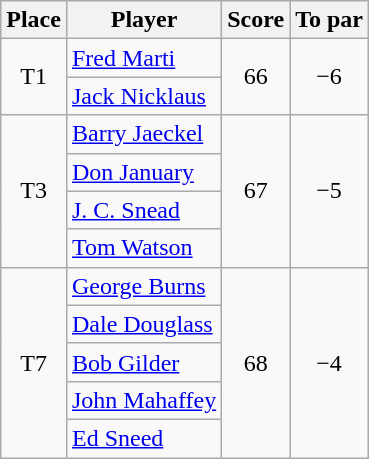<table class="wikitable">
<tr>
<th>Place</th>
<th>Player</th>
<th>Score</th>
<th>To par</th>
</tr>
<tr>
<td rowspan=2 align=center>T1</td>
<td> <a href='#'>Fred Marti</a></td>
<td rowspan=2 align=center>66</td>
<td rowspan=2 align=center>−6</td>
</tr>
<tr>
<td> <a href='#'>Jack Nicklaus</a></td>
</tr>
<tr>
<td rowspan=4 align=center>T3</td>
<td> <a href='#'>Barry Jaeckel</a></td>
<td rowspan=4 align=center>67</td>
<td rowspan=4 align=center>−5</td>
</tr>
<tr>
<td> <a href='#'>Don January</a></td>
</tr>
<tr>
<td> <a href='#'>J. C. Snead</a></td>
</tr>
<tr>
<td> <a href='#'>Tom Watson</a></td>
</tr>
<tr>
<td rowspan=5 align=center>T7</td>
<td> <a href='#'>George Burns</a></td>
<td rowspan=5 align=center>68</td>
<td rowspan=5 align=center>−4</td>
</tr>
<tr>
<td> <a href='#'>Dale Douglass</a></td>
</tr>
<tr>
<td> <a href='#'>Bob Gilder</a></td>
</tr>
<tr>
<td> <a href='#'>John Mahaffey</a></td>
</tr>
<tr>
<td> <a href='#'>Ed Sneed</a></td>
</tr>
</table>
